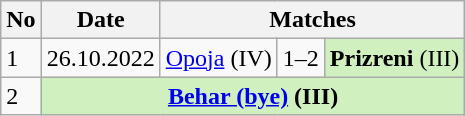<table class="wikitable">
<tr>
<th>No</th>
<th>Date</th>
<th colspan="3">Matches</th>
</tr>
<tr>
<td>1</td>
<td>26.10.2022</td>
<td><a href='#'>Opoja</a> (IV)</td>
<td align="center">1–2</td>
<td style="background:#d0f0c0;"><strong>Prizreni</strong> (III)</td>
</tr>
<tr>
<td>2</td>
<th colspan="4" style="background:#d0f0c0;"><a href='#'><strong>Behar (bye)</strong></a> (III)</th>
</tr>
</table>
